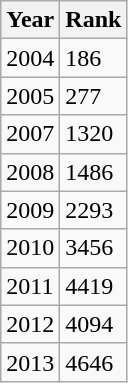<table class="wikitable">
<tr>
<th>Year</th>
<th>Rank</th>
</tr>
<tr>
<td>2004</td>
<td>186</td>
</tr>
<tr>
<td>2005</td>
<td>277</td>
</tr>
<tr>
<td>2007</td>
<td>1320</td>
</tr>
<tr>
<td>2008</td>
<td>1486</td>
</tr>
<tr>
<td>2009</td>
<td>2293</td>
</tr>
<tr>
<td>2010</td>
<td>3456</td>
</tr>
<tr>
<td>2011</td>
<td>4419</td>
</tr>
<tr>
<td>2012</td>
<td>4094</td>
</tr>
<tr>
<td>2013</td>
<td>4646</td>
</tr>
</table>
